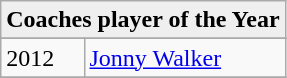<table class="wikitable">
<tr>
<th style="background:#efefef;" colspan="14">Coaches player of the Year</th>
</tr>
<tr style="background:#efefef;">
</tr>
<tr>
<td>2012</td>
<td><a href='#'>Jonny Walker</a></td>
</tr>
<tr>
</tr>
</table>
